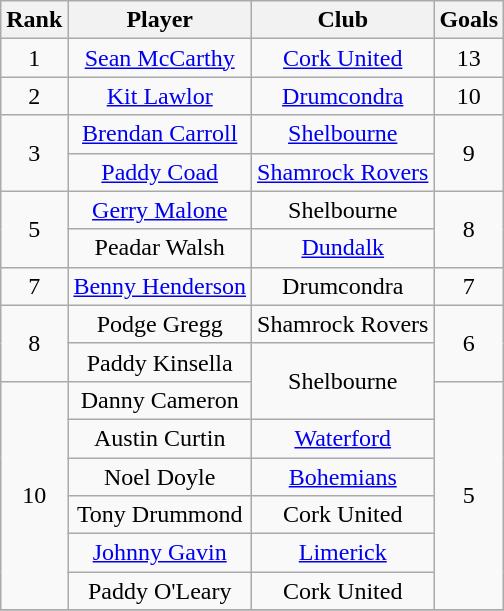<table class="wikitable" style="text-align:center">
<tr>
<th>Rank</th>
<th>Player</th>
<th>Club</th>
<th>Goals</th>
</tr>
<tr>
<td>1</td>
<td> <a href='#'>Sean McCarthy</a></td>
<td><a href='#'>Cork United</a></td>
<td>13</td>
</tr>
<tr>
<td>2</td>
<td> <a href='#'>Kit Lawlor</a></td>
<td><a href='#'>Drumcondra</a></td>
<td>10</td>
</tr>
<tr>
<td rowspan="2">3</td>
<td> <a href='#'>Brendan Carroll</a></td>
<td><a href='#'>Shelbourne</a></td>
<td rowspan="2">9</td>
</tr>
<tr>
<td> <a href='#'>Paddy Coad</a></td>
<td><a href='#'>Shamrock Rovers</a></td>
</tr>
<tr>
<td rowspan="2">5</td>
<td> <a href='#'>Gerry Malone</a></td>
<td>Shelbourne</td>
<td rowspan="2">8</td>
</tr>
<tr>
<td> Peadar Walsh</td>
<td><a href='#'>Dundalk</a></td>
</tr>
<tr>
<td>7</td>
<td> <a href='#'>Benny Henderson</a></td>
<td>Drumcondra</td>
<td>7</td>
</tr>
<tr>
<td rowspan="2">8</td>
<td> Podge Gregg</td>
<td>Shamrock Rovers</td>
<td rowspan="2">6</td>
</tr>
<tr>
<td> Paddy Kinsella</td>
<td rowspan="2">Shelbourne</td>
</tr>
<tr>
<td rowspan="6">10</td>
<td> Danny Cameron</td>
<td rowspan="6">5</td>
</tr>
<tr>
<td> Austin Curtin</td>
<td><a href='#'>Waterford</a></td>
</tr>
<tr>
<td> Noel Doyle</td>
<td><a href='#'>Bohemians</a></td>
</tr>
<tr>
<td> Tony Drummond</td>
<td>Cork United</td>
</tr>
<tr>
<td> <a href='#'>Johnny Gavin</a></td>
<td><a href='#'>Limerick</a></td>
</tr>
<tr>
<td> Paddy O'Leary</td>
<td>Cork United</td>
</tr>
<tr>
</tr>
</table>
